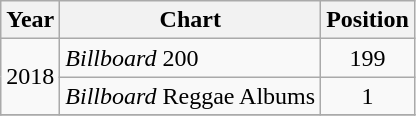<table class="wikitable">
<tr>
<th>Year</th>
<th>Chart</th>
<th>Position</th>
</tr>
<tr>
<td rowspan="2">2018</td>
<td><em>Billboard</em> 200</td>
<td align="center">199</td>
</tr>
<tr>
<td><em>Billboard</em> Reggae Albums</td>
<td align="center">1</td>
</tr>
<tr>
</tr>
</table>
